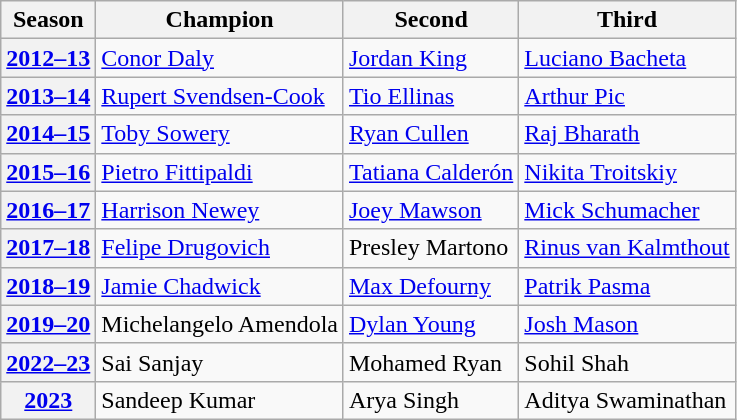<table class="wikitable">
<tr>
<th>Season</th>
<th>Champion</th>
<th>Second</th>
<th>Third</th>
</tr>
<tr>
<th><a href='#'>2012–13</a></th>
<td> <a href='#'>Conor Daly</a></td>
<td> <a href='#'>Jordan King</a></td>
<td> <a href='#'>Luciano Bacheta</a></td>
</tr>
<tr>
<th><a href='#'>2013–14</a></th>
<td> <a href='#'>Rupert Svendsen-Cook</a></td>
<td> <a href='#'>Tio Ellinas</a></td>
<td> <a href='#'>Arthur Pic</a></td>
</tr>
<tr>
<th><a href='#'>2014–15</a></th>
<td> <a href='#'>Toby Sowery</a></td>
<td> <a href='#'>Ryan Cullen</a></td>
<td> <a href='#'>Raj Bharath</a></td>
</tr>
<tr>
<th><a href='#'>2015–16</a></th>
<td> <a href='#'>Pietro Fittipaldi</a></td>
<td> <a href='#'>Tatiana Calderón</a></td>
<td> <a href='#'>Nikita Troitskiy</a></td>
</tr>
<tr>
<th><a href='#'>2016–17</a></th>
<td> <a href='#'>Harrison Newey</a></td>
<td> <a href='#'>Joey Mawson</a></td>
<td> <a href='#'>Mick Schumacher</a></td>
</tr>
<tr>
<th><a href='#'>2017–18</a></th>
<td> <a href='#'>Felipe Drugovich</a></td>
<td> Presley Martono</td>
<td> <a href='#'>Rinus van Kalmthout</a></td>
</tr>
<tr>
<th><a href='#'>2018–19</a></th>
<td> <a href='#'>Jamie Chadwick</a></td>
<td> <a href='#'>Max Defourny</a></td>
<td> <a href='#'>Patrik Pasma</a></td>
</tr>
<tr>
<th><a href='#'>2019–20</a></th>
<td> Michelangelo Amendola</td>
<td> <a href='#'>Dylan Young</a></td>
<td> <a href='#'>Josh Mason</a></td>
</tr>
<tr>
<th><a href='#'>2022–23</a></th>
<td> Sai Sanjay</td>
<td> Mohamed Ryan</td>
<td> Sohil Shah</td>
</tr>
<tr>
<th><a href='#'>2023</a></th>
<td> Sandeep Kumar</td>
<td> Arya Singh</td>
<td> Aditya Swaminathan</td>
</tr>
</table>
